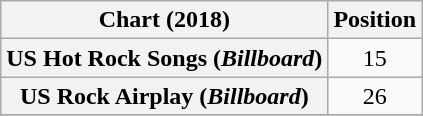<table class="wikitable plainrowheaders" style="text-align:center">
<tr>
<th>Chart (2018)</th>
<th>Position</th>
</tr>
<tr>
<th scope="row">US Hot Rock Songs (<em>Billboard</em>)</th>
<td>15</td>
</tr>
<tr>
<th scope="row">US Rock Airplay (<em>Billboard</em>)</th>
<td>26</td>
</tr>
<tr>
</tr>
</table>
